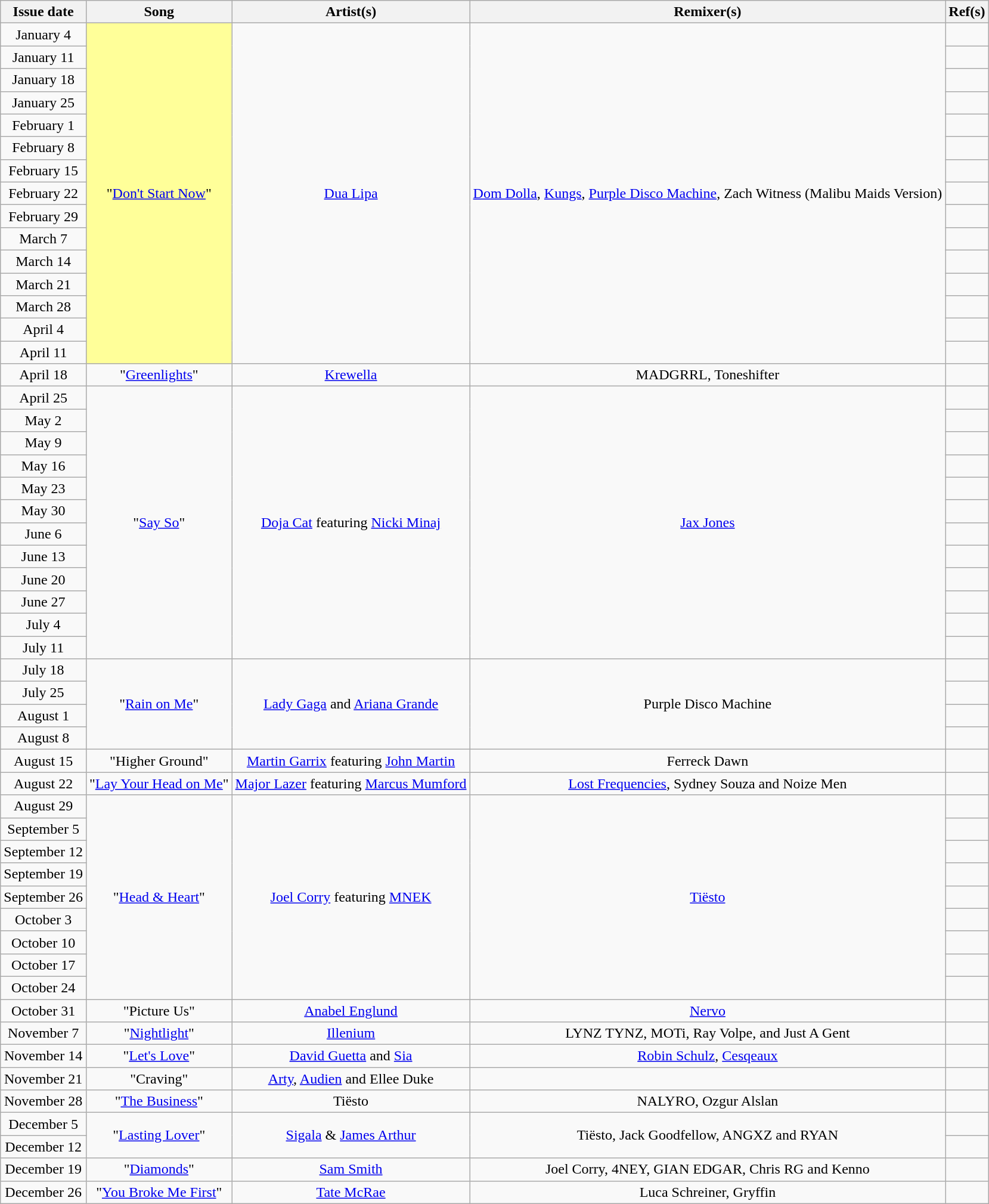<table class="wikitable plainrowheaders" style="text-align: center;">
<tr>
<th>Issue date</th>
<th>Song</th>
<th>Artist(s)</th>
<th>Remixer(s)</th>
<th>Ref(s)</th>
</tr>
<tr>
<td>January 4</td>
<td bgcolor=#FFFF99 style="text-align: center;" rowspan=15>"<a href='#'>Don't Start Now</a>"</td>
<td rowspan=15><a href='#'>Dua Lipa</a></td>
<td rowspan=15><a href='#'>Dom Dolla</a>, <a href='#'>Kungs</a>, <a href='#'>Purple Disco Machine</a>, Zach Witness (Malibu Maids Version)</td>
<td></td>
</tr>
<tr>
<td>January 11</td>
<td></td>
</tr>
<tr>
<td>January 18</td>
<td></td>
</tr>
<tr>
<td>January 25</td>
<td></td>
</tr>
<tr>
<td>February 1</td>
<td></td>
</tr>
<tr>
<td>February 8</td>
<td></td>
</tr>
<tr>
<td>February 15</td>
<td></td>
</tr>
<tr>
<td>February 22</td>
<td></td>
</tr>
<tr>
<td>February 29</td>
<td></td>
</tr>
<tr>
<td>March 7</td>
<td></td>
</tr>
<tr>
<td>March 14</td>
<td></td>
</tr>
<tr>
<td>March 21</td>
<td></td>
</tr>
<tr>
<td>March 28</td>
<td></td>
</tr>
<tr>
<td>April 4</td>
<td></td>
</tr>
<tr>
<td>April 11</td>
<td></td>
</tr>
<tr>
<td>April 18</td>
<td>"<a href='#'>Greenlights</a>"</td>
<td><a href='#'>Krewella</a></td>
<td>MADGRRL, Toneshifter</td>
<td></td>
</tr>
<tr>
<td>April 25</td>
<td rowspan=12>"<a href='#'>Say So</a>"</td>
<td rowspan=12><a href='#'>Doja Cat</a> featuring <a href='#'>Nicki Minaj</a></td>
<td Rowspan=12><a href='#'>Jax Jones</a></td>
<td></td>
</tr>
<tr>
<td>May 2</td>
<td></td>
</tr>
<tr>
<td>May 9</td>
<td></td>
</tr>
<tr>
<td>May 16</td>
<td></td>
</tr>
<tr>
<td>May 23</td>
<td></td>
</tr>
<tr>
<td>May 30</td>
<td></td>
</tr>
<tr>
<td>June 6</td>
<td></td>
</tr>
<tr>
<td>June 13</td>
<td></td>
</tr>
<tr>
<td>June 20</td>
<td></td>
</tr>
<tr>
<td>June 27</td>
<td></td>
</tr>
<tr>
<td>July 4</td>
<td></td>
</tr>
<tr>
<td>July 11</td>
<td></td>
</tr>
<tr>
<td>July 18</td>
<td rowspan=4>"<a href='#'>Rain on Me</a>"</td>
<td rowspan=4><a href='#'>Lady Gaga</a> and <a href='#'>Ariana Grande</a></td>
<td rowspan=4>Purple Disco Machine</td>
<td></td>
</tr>
<tr>
<td>July 25</td>
<td></td>
</tr>
<tr>
<td>August 1</td>
<td></td>
</tr>
<tr>
<td>August 8</td>
<td></td>
</tr>
<tr>
<td>August 15</td>
<td>"Higher Ground"</td>
<td><a href='#'>Martin Garrix</a> featuring <a href='#'>John Martin</a></td>
<td>Ferreck Dawn</td>
<td></td>
</tr>
<tr>
<td>August 22</td>
<td>"<a href='#'>Lay Your Head on Me</a>"</td>
<td><a href='#'>Major Lazer</a> featuring <a href='#'>Marcus Mumford</a></td>
<td><a href='#'>Lost Frequencies</a>, Sydney Souza and Noize Men</td>
<td></td>
</tr>
<tr>
<td>August 29</td>
<td rowspan="9">"<a href='#'>Head & Heart</a>"</td>
<td rowspan="9"><a href='#'>Joel Corry</a> featuring <a href='#'>MNEK</a></td>
<td rowspan="9"><a href='#'>Tiësto</a></td>
<td></td>
</tr>
<tr>
<td>September 5</td>
<td></td>
</tr>
<tr>
<td>September 12</td>
<td></td>
</tr>
<tr>
<td>September 19</td>
<td></td>
</tr>
<tr>
<td>September 26</td>
<td></td>
</tr>
<tr>
<td>October 3</td>
<td></td>
</tr>
<tr>
<td>October 10</td>
<td></td>
</tr>
<tr>
<td>October 17</td>
<td></td>
</tr>
<tr>
<td>October 24</td>
<td></td>
</tr>
<tr>
<td>October 31</td>
<td>"Picture Us"</td>
<td><a href='#'>Anabel Englund</a></td>
<td><a href='#'>Nervo</a></td>
<td></td>
</tr>
<tr>
<td>November 7</td>
<td>"<a href='#'>Nightlight</a>"</td>
<td><a href='#'>Illenium</a></td>
<td>LYNZ TYNZ, MOTi, Ray Volpe, and Just A Gent</td>
<td></td>
</tr>
<tr>
<td>November 14</td>
<td>"<a href='#'>Let's Love</a>"</td>
<td><a href='#'>David Guetta</a> and <a href='#'>Sia</a></td>
<td><a href='#'>Robin Schulz</a>, <a href='#'>Cesqeaux</a></td>
<td></td>
</tr>
<tr>
<td>November 21</td>
<td>"Craving"</td>
<td><a href='#'>Arty</a>, <a href='#'>Audien</a> and Ellee Duke</td>
<td></td>
<td></td>
</tr>
<tr>
<td>November 28</td>
<td>"<a href='#'>The Business</a>"</td>
<td>Tiësto</td>
<td>NALYRO, Ozgur Alslan</td>
<td></td>
</tr>
<tr>
<td>December 5</td>
<td rowspan="2">"<a href='#'>Lasting Lover</a>"</td>
<td rowspan="2"><a href='#'>Sigala</a> & <a href='#'>James Arthur</a></td>
<td rowspan="2">Tiësto, Jack Goodfellow, ANGXZ and RYAN</td>
<td></td>
</tr>
<tr>
<td>December 12</td>
<td></td>
</tr>
<tr>
<td>December 19</td>
<td>"<a href='#'>Diamonds</a>"</td>
<td><a href='#'>Sam Smith</a></td>
<td>Joel Corry, 4NEY, GIAN EDGAR, Chris RG and Kenno</td>
<td></td>
</tr>
<tr>
<td>December 26</td>
<td>"<a href='#'>You Broke Me First</a>"</td>
<td><a href='#'>Tate McRae</a></td>
<td>Luca Schreiner, Gryffin</td>
<td></td>
</tr>
</table>
